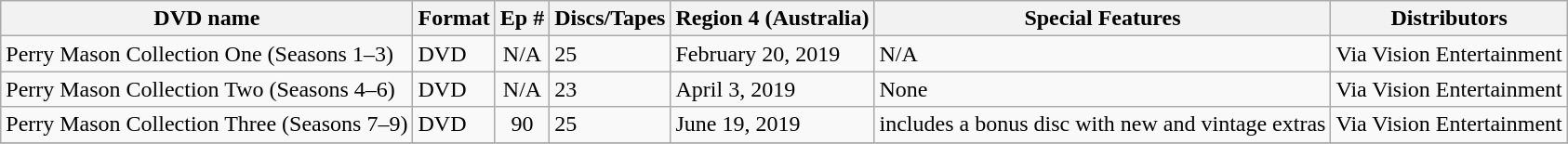<table class="wikitable">
<tr>
<th>DVD name</th>
<th>Format</th>
<th>Ep #</th>
<th>Discs/Tapes</th>
<th>Region 4 (Australia)</th>
<th>Special Features</th>
<th>Distributors</th>
</tr>
<tr>
<td>Perry Mason Collection One (Seasons 1–3)</td>
<td>DVD</td>
<td style="text-align:center;">N/A</td>
<td>25</td>
<td>February 20, 2019</td>
<td>N/A</td>
<td>Via Vision Entertainment</td>
</tr>
<tr>
<td>Perry Mason Collection Two (Seasons 4–6)</td>
<td>DVD</td>
<td style="text-align:center;">N/A</td>
<td>23</td>
<td>April 3, 2019</td>
<td>None</td>
<td>Via Vision Entertainment</td>
</tr>
<tr>
<td>Perry Mason Collection Three (Seasons 7–9)</td>
<td>DVD</td>
<td style="text-align:center;">90</td>
<td>25</td>
<td>June 19, 2019</td>
<td>includes a bonus disc with new and vintage extras</td>
<td>Via Vision Entertainment</td>
</tr>
<tr>
</tr>
</table>
